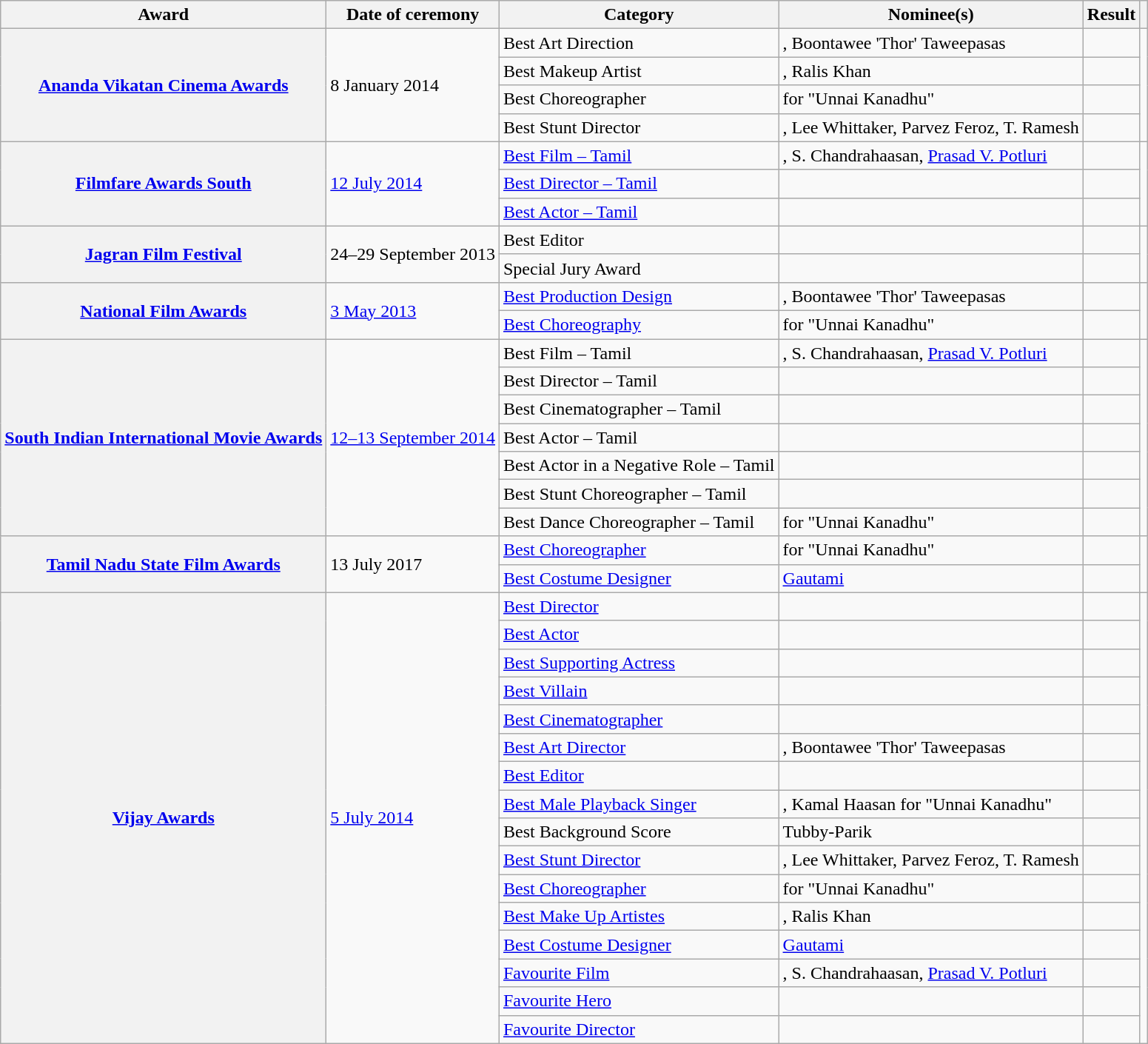<table class="wikitable plainrowheaders sortable">
<tr>
<th scope="col">Award</th>
<th scope="col">Date of ceremony</th>
<th scope="col">Category</th>
<th scope="col">Nominee(s)</th>
<th scope="col">Result</th>
<th scope="col" class="unsortable"></th>
</tr>
<tr>
<th scope="row" rowspan="4"><a href='#'>Ananda Vikatan Cinema Awards</a></th>
<td rowspan="4">8 January 2014</td>
<td>Best Art Direction</td>
<td>, Boontawee 'Thor' Taweepasas</td>
<td></td>
<td style="text-align:center;" rowspan="4"><br></td>
</tr>
<tr>
<td>Best Makeup Artist</td>
<td>, Ralis Khan</td>
<td></td>
</tr>
<tr>
<td>Best Choreographer</td>
<td> for "Unnai Kanadhu"</td>
<td></td>
</tr>
<tr>
<td>Best Stunt Director</td>
<td>, Lee Whittaker, Parvez Feroz, T. Ramesh</td>
<td></td>
</tr>
<tr>
<th scope="row" rowspan="3"><a href='#'>Filmfare Awards South</a></th>
<td rowspan="3"><a href='#'>12 July 2014</a></td>
<td><a href='#'>Best Film – Tamil</a></td>
<td>, S. Chandrahaasan, <a href='#'>Prasad V. Potluri</a></td>
<td></td>
<td style="text-align:center;" rowspan="3"><br></td>
</tr>
<tr>
<td><a href='#'>Best Director – Tamil</a></td>
<td></td>
<td></td>
</tr>
<tr>
<td><a href='#'>Best Actor – Tamil</a></td>
<td></td>
<td></td>
</tr>
<tr>
<th scope="row" rowspan="2"><a href='#'>Jagran Film Festival</a></th>
<td rowspan="2">24–29 September 2013</td>
<td>Best Editor</td>
<td></td>
<td></td>
<td style="text-align:center;" rowspan="2"><br></td>
</tr>
<tr>
<td>Special Jury Award</td>
<td></td>
<td></td>
</tr>
<tr>
<th scope="row" rowspan="2"><a href='#'>National Film Awards</a></th>
<td rowspan="2"><a href='#'>3 May 2013</a></td>
<td><a href='#'>Best Production Design</a></td>
<td>, Boontawee 'Thor' Taweepasas</td>
<td></td>
<td style="text-align:center;" rowspan="2"></td>
</tr>
<tr>
<td><a href='#'>Best Choreography</a></td>
<td> for "Unnai Kanadhu"</td>
<td></td>
</tr>
<tr>
<th scope="row" rowspan="7"><a href='#'>South Indian International Movie Awards</a></th>
<td rowspan="7"><a href='#'>12–13 September 2014</a></td>
<td>Best Film – Tamil</td>
<td>, S. Chandrahaasan, <a href='#'>Prasad V. Potluri</a></td>
<td></td>
<td style="text-align:center;" rowspan="7"><br></td>
</tr>
<tr>
<td>Best Director – Tamil</td>
<td></td>
<td></td>
</tr>
<tr>
<td>Best Cinematographer – Tamil</td>
<td></td>
<td></td>
</tr>
<tr>
<td>Best Actor – Tamil</td>
<td></td>
<td></td>
</tr>
<tr>
<td>Best Actor in a Negative Role – Tamil</td>
<td></td>
<td></td>
</tr>
<tr>
<td>Best Stunt Choreographer – Tamil</td>
<td></td>
<td></td>
</tr>
<tr>
<td>Best Dance Choreographer – Tamil</td>
<td> for "Unnai Kanadhu"</td>
<td></td>
</tr>
<tr>
<th scope="row" rowspan="2"><a href='#'>Tamil Nadu State Film Awards</a></th>
<td rowspan="2">13 July 2017</td>
<td><a href='#'>Best Choreographer</a></td>
<td> for "Unnai Kanadhu"</td>
<td></td>
<td style="text-align:center;" rowspan="2"><br></td>
</tr>
<tr>
<td><a href='#'>Best Costume Designer</a></td>
<td><a href='#'>Gautami</a></td>
<td></td>
</tr>
<tr>
<th scope="row" rowspan="16"><a href='#'>Vijay Awards</a></th>
<td rowspan="16"><a href='#'>5 July 2014</a></td>
<td><a href='#'>Best Director</a></td>
<td></td>
<td></td>
<td style="text-align:center;" rowspan="16"><br></td>
</tr>
<tr>
<td><a href='#'>Best Actor</a></td>
<td></td>
<td></td>
</tr>
<tr>
<td><a href='#'>Best Supporting Actress</a></td>
<td></td>
<td></td>
</tr>
<tr>
<td><a href='#'>Best Villain</a></td>
<td></td>
<td></td>
</tr>
<tr>
<td><a href='#'>Best Cinematographer</a></td>
<td></td>
<td></td>
</tr>
<tr>
<td><a href='#'>Best Art Director</a></td>
<td>, Boontawee 'Thor' Taweepasas</td>
<td></td>
</tr>
<tr>
<td><a href='#'>Best Editor</a></td>
<td></td>
<td></td>
</tr>
<tr>
<td><a href='#'>Best Male Playback Singer</a></td>
<td>, Kamal Haasan for "Unnai Kanadhu"</td>
<td></td>
</tr>
<tr>
<td>Best Background Score</td>
<td>Tubby-Parik</td>
<td></td>
</tr>
<tr>
<td><a href='#'>Best Stunt Director</a></td>
<td>, Lee Whittaker, Parvez Feroz, T. Ramesh</td>
<td></td>
</tr>
<tr>
<td><a href='#'>Best Choreographer</a></td>
<td> for "Unnai Kanadhu"</td>
<td></td>
</tr>
<tr>
<td><a href='#'>Best Make Up Artistes</a></td>
<td>, Ralis Khan</td>
<td></td>
</tr>
<tr>
<td><a href='#'>Best Costume Designer</a></td>
<td><a href='#'>Gautami</a></td>
<td></td>
</tr>
<tr>
<td><a href='#'>Favourite Film</a></td>
<td>, S. Chandrahaasan, <a href='#'>Prasad V. Potluri</a></td>
<td></td>
</tr>
<tr>
<td><a href='#'>Favourite Hero</a></td>
<td></td>
<td></td>
</tr>
<tr>
<td><a href='#'>Favourite Director</a></td>
<td></td>
<td></td>
</tr>
</table>
